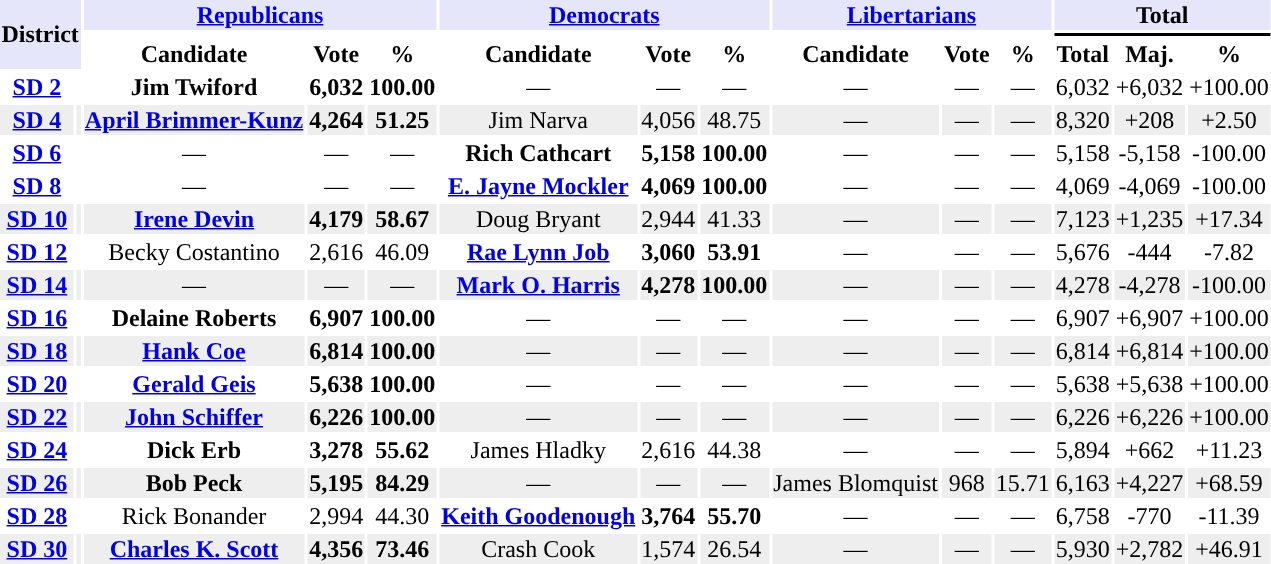<table class="toccolours sortable" style="text-align:center;">
<tr style="background:lavender">
<th rowspan="3" colspan="2">District</th>
<th colspan=3><a href='#'>Republicans</a></th>
<th colspan=3><a href='#'>Democrats</a></th>
<th colspan=3><a href='#'>Libertarians</a></th>
<th colspan=3>Total</th>
</tr>
<tr>
<th colspan=3 style="background-color:"></th>
<th colspan=3 style="background-color:"></th>
<th colspan=3 style="background-color:"></th>
<th colspan=3 style="background-color:#000000"></th>
</tr>
<tr>
<th align="center">Candidate</th>
<th align="center">Vote</th>
<th align="center">%</th>
<th align="center">Candidate</th>
<th align="center">Vote</th>
<th align="center">%</th>
<th align="center">Candidate</th>
<th align="center">Vote</th>
<th align="center">%</th>
<th align="center">Total</th>
<th align="center">Maj.</th>
<th align="center">%</th>
</tr>
<tr>
<th><a href='#'>SD 2</a></th>
<td style="background-color:"></td>
<td><strong>Jim Twiford</strong></td>
<td><strong>6,032</strong></td>
<td><strong>100.00</strong></td>
<td>—</td>
<td>—</td>
<td>—</td>
<td>—</td>
<td>—</td>
<td>—</td>
<td>6,032</td>
<td>+6,032</td>
<td>+100.00</td>
</tr>
<tr style="background:#EEEEEE;">
<th><a href='#'>SD 4</a></th>
<td style="background-color:"></td>
<td><strong><a href='#'>April Brimmer-Kunz</a></strong></td>
<td><strong>4,264</strong></td>
<td><strong>51.25</strong></td>
<td>Jim Narva</td>
<td>4,056</td>
<td>48.75</td>
<td>—</td>
<td>—</td>
<td>—</td>
<td>8,320</td>
<td>+208</td>
<td>+2.50</td>
</tr>
<tr>
<th><a href='#'>SD 6</a></th>
<td style="background-color:"></td>
<td>—</td>
<td>—</td>
<td>—</td>
<td><strong>Rich Cathcart</strong></td>
<td><strong>5,158</strong></td>
<td><strong>100.00</strong></td>
<td>—</td>
<td>—</td>
<td>—</td>
<td>5,158</td>
<td>-5,158</td>
<td>-100.00</td>
</tr>
<tr>
<th><a href='#'>SD 8</a></th>
<td style="background-color:"></td>
<td>—</td>
<td>—</td>
<td>—</td>
<td><strong><a href='#'>E. Jayne Mockler</a></strong></td>
<td><strong>4,069</strong></td>
<td><strong>100.00</strong></td>
<td>—</td>
<td>—</td>
<td>—</td>
<td>4,069</td>
<td>-4,069</td>
<td>-100.00</td>
</tr>
<tr style="background:#EEEEEE;">
<th><a href='#'>SD 10</a></th>
<td style="background-color:"></td>
<td><strong><a href='#'>Irene Devin</a></strong></td>
<td><strong>4,179</strong></td>
<td><strong>58.67</strong></td>
<td>Doug Bryant</td>
<td>2,944</td>
<td>41.33</td>
<td>—</td>
<td>—</td>
<td>—</td>
<td>7,123</td>
<td>+1,235</td>
<td>+17.34</td>
</tr>
<tr>
<th><a href='#'>SD 12</a></th>
<td style="background-color:"></td>
<td>Becky Costantino</td>
<td>2,616</td>
<td>46.09</td>
<td><strong><a href='#'>Rae Lynn Job</a></strong></td>
<td><strong>3,060</strong></td>
<td><strong>53.91</strong></td>
<td>—</td>
<td>—</td>
<td>—</td>
<td>5,676</td>
<td>-444</td>
<td>-7.82</td>
</tr>
<tr style="background:#EEEEEE;">
<th><a href='#'>SD 14</a></th>
<td style="background-color:"></td>
<td>—</td>
<td>—</td>
<td>—</td>
<td><strong><a href='#'>Mark O. Harris</a></strong></td>
<td><strong>4,278</strong></td>
<td><strong>100.00</strong></td>
<td>—</td>
<td>—</td>
<td>—</td>
<td>4,278</td>
<td>-4,278</td>
<td>-100.00</td>
</tr>
<tr>
<th><a href='#'>SD 16</a></th>
<td style="background-color:"></td>
<td><strong>Delaine Roberts</strong></td>
<td><strong>6,907</strong></td>
<td><strong>100.00</strong></td>
<td>—</td>
<td>—</td>
<td>—</td>
<td>—</td>
<td>—</td>
<td>—</td>
<td>6,907</td>
<td>+6,907</td>
<td>+100.00</td>
</tr>
<tr style="background:#EEEEEE;">
<th><a href='#'>SD 18</a></th>
<td style="background-color:"></td>
<td><strong><a href='#'>Hank Coe</a></strong></td>
<td><strong>6,814</strong></td>
<td><strong>100.00</strong></td>
<td>—</td>
<td>—</td>
<td>—</td>
<td>—</td>
<td>—</td>
<td>—</td>
<td>6,814</td>
<td>+6,814</td>
<td>+100.00</td>
</tr>
<tr>
<th><a href='#'>SD 20</a></th>
<td style="background-color:"></td>
<td><strong><a href='#'>Gerald Geis</a></strong></td>
<td><strong>5,638</strong></td>
<td><strong>100.00</strong></td>
<td>—</td>
<td>—</td>
<td>—</td>
<td>—</td>
<td>—</td>
<td>—</td>
<td>5,638</td>
<td>+5,638</td>
<td>+100.00</td>
</tr>
<tr style="background:#EEEEEE;">
<th><a href='#'>SD 22</a></th>
<td style="background-color:"></td>
<td><strong><a href='#'>John Schiffer</a></strong></td>
<td><strong>6,226</strong></td>
<td><strong>100.00</strong></td>
<td>—</td>
<td>—</td>
<td>—</td>
<td>—</td>
<td>—</td>
<td>—</td>
<td>6,226</td>
<td>+6,226</td>
<td>+100.00</td>
</tr>
<tr>
<th><a href='#'>SD 24</a></th>
<td style="background-color:"></td>
<td><strong>Dick Erb</strong></td>
<td><strong>3,278</strong></td>
<td><strong>55.62</strong></td>
<td>James Hladky</td>
<td>2,616</td>
<td>44.38</td>
<td>—</td>
<td>—</td>
<td>—</td>
<td>5,894</td>
<td>+662</td>
<td>+11.23</td>
</tr>
<tr style="background:#EEEEEE;">
<th><a href='#'>SD 26</a></th>
<td style="background-color:"></td>
<td><strong>Bob Peck</strong></td>
<td><strong>5,195</strong></td>
<td><strong>84.29</strong></td>
<td>—</td>
<td>—</td>
<td>—</td>
<td>James Blomquist</td>
<td>968</td>
<td>15.71</td>
<td>6,163</td>
<td>+4,227</td>
<td>+68.59</td>
</tr>
<tr>
<th><a href='#'>SD 28</a></th>
<td style="background-color:"></td>
<td>Rick Bonander</td>
<td>2,994</td>
<td>44.30</td>
<td><strong><a href='#'>Keith Goodenough</a></strong></td>
<td><strong>3,764</strong></td>
<td><strong>55.70</strong></td>
<td>—</td>
<td>—</td>
<td>—</td>
<td>6,758</td>
<td>-770</td>
<td>-11.39</td>
</tr>
<tr style="background:#EEEEEE;">
<th><a href='#'>SD 30</a></th>
<td style="background-color:"></td>
<td><strong><a href='#'>Charles K. Scott</a></strong></td>
<td><strong>4,356</strong></td>
<td><strong>73.46</strong></td>
<td>Crash Cook</td>
<td>1,574</td>
<td>26.54</td>
<td>—</td>
<td>—</td>
<td>—</td>
<td>5,930</td>
<td>+2,782</td>
<td>+46.91</td>
</tr>
<tr>
</tr>
</table>
